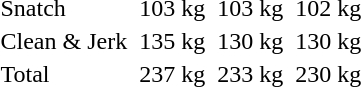<table>
<tr>
<td>Snatch</td>
<td></td>
<td>103 kg</td>
<td></td>
<td>103 kg</td>
<td></td>
<td>102 kg</td>
</tr>
<tr>
<td>Clean & Jerk</td>
<td></td>
<td>135 kg</td>
<td></td>
<td>130 kg</td>
<td></td>
<td>130 kg</td>
</tr>
<tr>
<td>Total</td>
<td></td>
<td>237 kg</td>
<td></td>
<td>233 kg</td>
<td></td>
<td>230 kg</td>
</tr>
</table>
